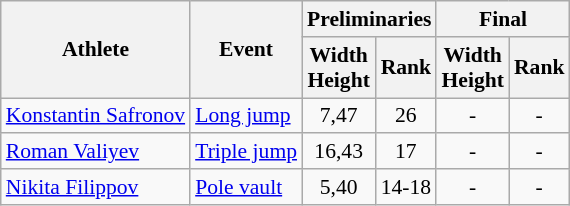<table class=wikitable style="font-size:90%;">
<tr>
<th rowspan="2">Athlete</th>
<th rowspan="2">Event</th>
<th colspan="2">Preliminaries</th>
<th colspan="2">Final</th>
</tr>
<tr>
<th>Width<br>Height</th>
<th>Rank</th>
<th>Width<br>Height</th>
<th>Rank</th>
</tr>
<tr style="border-top: single;">
<td><a href='#'>Konstantin Safronov</a></td>
<td><a href='#'>Long jump</a></td>
<td align=center>7,47</td>
<td align=center>26</td>
<td align=center>-</td>
<td align=center>-</td>
</tr>
<tr style="border-top: single;">
<td><a href='#'>Roman Valiyev</a></td>
<td><a href='#'>Triple jump</a></td>
<td align=center>16,43</td>
<td align=center>17</td>
<td align=center>-</td>
<td align=center>-</td>
</tr>
<tr style="border-top: single;">
<td><a href='#'>Nikita Filippov</a></td>
<td><a href='#'>Pole vault</a></td>
<td align=center>5,40</td>
<td align=center>14-18</td>
<td align=center>-</td>
<td align=center>-</td>
</tr>
</table>
